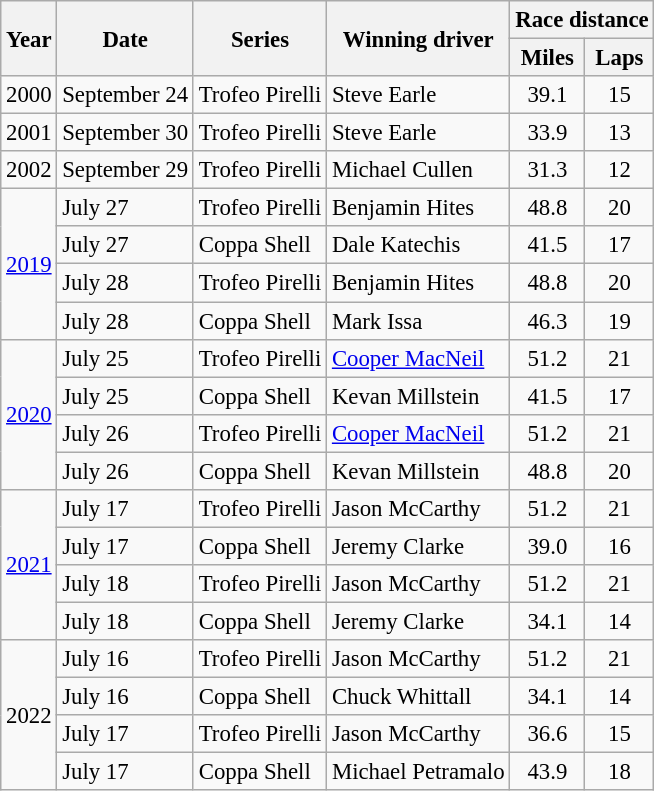<table class="wikitable" style="font-size: 95%;">
<tr>
<th rowspan="2">Year</th>
<th rowspan="2">Date</th>
<th rowspan="2">Series</th>
<th rowspan="2">Winning driver</th>
<th colspan="2">Race distance</th>
</tr>
<tr>
<th>Miles</th>
<th>Laps</th>
</tr>
<tr>
<td>2000</td>
<td>September 24</td>
<td>Trofeo Pirelli</td>
<td> Steve Earle</td>
<td style="text-align:center">39.1</td>
<td style="text-align:center">15</td>
</tr>
<tr>
<td>2001</td>
<td>September 30</td>
<td>Trofeo Pirelli</td>
<td> Steve Earle</td>
<td style="text-align:center">33.9</td>
<td style="text-align:center">13</td>
</tr>
<tr>
<td>2002</td>
<td>September 29</td>
<td>Trofeo Pirelli</td>
<td> Michael Cullen</td>
<td style="text-align:center">31.3</td>
<td style="text-align:center">12</td>
</tr>
<tr>
<td rowspan=4><a href='#'>2019</a></td>
<td>July 27</td>
<td>Trofeo Pirelli</td>
<td> Benjamin Hites</td>
<td style="text-align:center">48.8</td>
<td style="text-align:center">20</td>
</tr>
<tr>
<td>July 27</td>
<td>Coppa Shell</td>
<td> Dale Katechis</td>
<td style="text-align:center">41.5</td>
<td style="text-align:center">17</td>
</tr>
<tr>
<td>July 28</td>
<td>Trofeo Pirelli</td>
<td> Benjamin Hites</td>
<td style="text-align:center">48.8</td>
<td style="text-align:center">20</td>
</tr>
<tr>
<td>July 28</td>
<td>Coppa Shell</td>
<td> Mark Issa</td>
<td style="text-align:center">46.3</td>
<td style="text-align:center">19</td>
</tr>
<tr>
<td rowspan=4><a href='#'>2020</a></td>
<td>July 25</td>
<td>Trofeo Pirelli</td>
<td> <a href='#'>Cooper MacNeil</a></td>
<td style="text-align:center">51.2</td>
<td style="text-align:center">21</td>
</tr>
<tr>
<td>July 25</td>
<td>Coppa Shell</td>
<td> Kevan Millstein</td>
<td style="text-align:center">41.5</td>
<td style="text-align:center">17</td>
</tr>
<tr>
<td>July 26</td>
<td>Trofeo Pirelli</td>
<td> <a href='#'>Cooper MacNeil</a></td>
<td style="text-align:center">51.2</td>
<td style="text-align:center">21</td>
</tr>
<tr>
<td>July 26</td>
<td>Coppa Shell</td>
<td> Kevan Millstein</td>
<td style="text-align:center">48.8</td>
<td style="text-align:center">20</td>
</tr>
<tr>
<td rowspan=4><a href='#'>2021</a></td>
<td>July 17</td>
<td>Trofeo Pirelli</td>
<td> Jason McCarthy</td>
<td style="text-align:center">51.2</td>
<td style="text-align:center">21</td>
</tr>
<tr>
<td>July 17</td>
<td>Coppa Shell</td>
<td> Jeremy Clarke</td>
<td style="text-align:center">39.0</td>
<td style="text-align:center">16</td>
</tr>
<tr>
<td>July 18</td>
<td>Trofeo Pirelli</td>
<td> Jason McCarthy</td>
<td style="text-align:center">51.2</td>
<td style="text-align:center">21</td>
</tr>
<tr>
<td>July 18</td>
<td>Coppa Shell</td>
<td> Jeremy Clarke</td>
<td style="text-align:center">34.1</td>
<td style="text-align:center">14</td>
</tr>
<tr>
<td rowspan=4>2022</td>
<td>July 16</td>
<td>Trofeo Pirelli</td>
<td> Jason McCarthy</td>
<td style="text-align:center">51.2</td>
<td style="text-align:center">21</td>
</tr>
<tr>
<td>July 16</td>
<td>Coppa Shell</td>
<td> Chuck Whittall</td>
<td style="text-align:center">34.1</td>
<td style="text-align:center">14</td>
</tr>
<tr>
<td>July 17</td>
<td>Trofeo Pirelli</td>
<td> Jason McCarthy</td>
<td style="text-align:center">36.6</td>
<td style="text-align:center">15</td>
</tr>
<tr>
<td>July 17</td>
<td>Coppa Shell</td>
<td> Michael Petramalo</td>
<td style="text-align:center">43.9</td>
<td style="text-align:center">18</td>
</tr>
</table>
